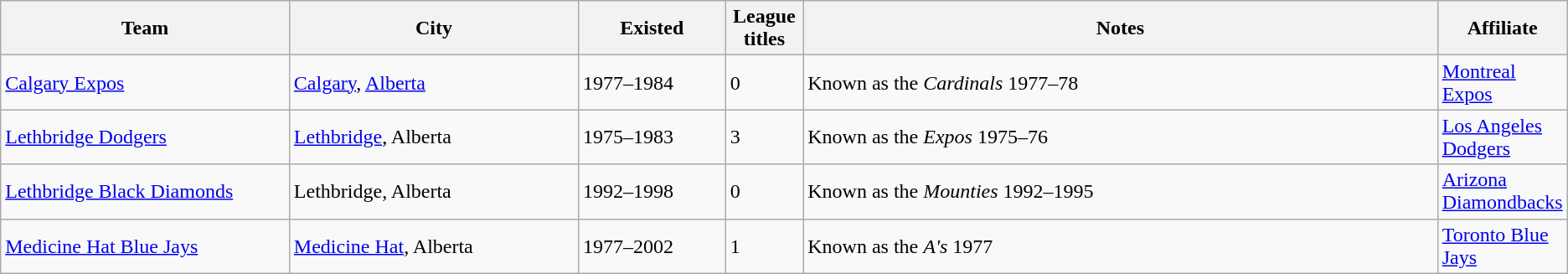<table class="wikitable">
<tr>
<th bgcolor="#DDDDFF" width="20%">Team</th>
<th bgcolor="#DDDDFF" width="20%">City</th>
<th bgcolor="#DDDDFF" width="10%">Existed</th>
<th bgcolor="#DDDDFF" width="5%">League titles</th>
<th bgcolor="#DDDDFF" width="45%">Notes</th>
<th bgcolor="#DDDDFF" width="45%">Affiliate</th>
</tr>
<tr>
<td><a href='#'>Calgary Expos</a></td>
<td><a href='#'>Calgary</a>, <a href='#'>Alberta</a></td>
<td>1977–1984</td>
<td>0</td>
<td>Known as the <em>Cardinals</em> 1977–78</td>
<td><a href='#'>Montreal Expos</a></td>
</tr>
<tr>
<td><a href='#'>Lethbridge Dodgers</a></td>
<td><a href='#'>Lethbridge</a>, Alberta</td>
<td>1975–1983</td>
<td>3</td>
<td>Known as the <em>Expos</em> 1975–76</td>
<td><a href='#'>Los Angeles Dodgers</a></td>
</tr>
<tr>
<td><a href='#'>Lethbridge Black Diamonds</a></td>
<td>Lethbridge, Alberta</td>
<td>1992–1998</td>
<td>0</td>
<td>Known as the <em>Mounties</em> 1992–1995</td>
<td><a href='#'>Arizona Diamondbacks</a></td>
</tr>
<tr>
<td><a href='#'>Medicine Hat Blue Jays</a></td>
<td><a href='#'>Medicine Hat</a>, Alberta</td>
<td>1977–2002</td>
<td>1</td>
<td>Known as the <em>A's</em> 1977</td>
<td><a href='#'>Toronto Blue Jays</a></td>
</tr>
</table>
